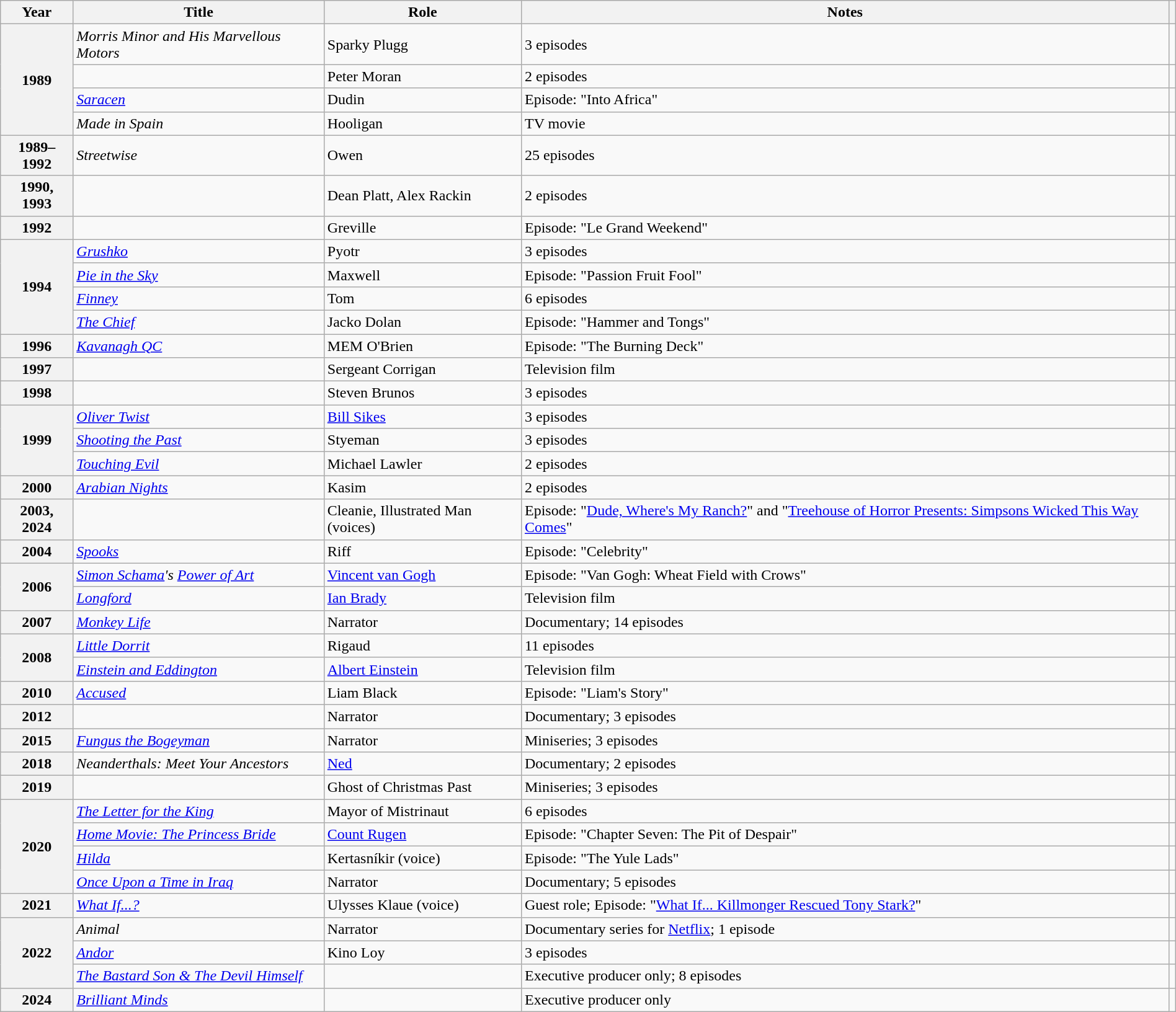<table class="wikitable plainrowheaders sortable" style="margin-right: 0;">
<tr>
<th scope="col">Year</th>
<th scope="col">Title</th>
<th scope="col">Role</th>
<th scope="col" class="unsortable">Notes</th>
<th scope="col" class="unsortable"></th>
</tr>
<tr>
<th rowspan="4" scope="row">1989</th>
<td><em>Morris Minor and His Marvellous Motors</em></td>
<td>Sparky Plugg</td>
<td>3 episodes</td>
<td style="text-align: center;"></td>
</tr>
<tr>
<td><em></em></td>
<td>Peter Moran</td>
<td>2 episodes</td>
<td style="text-align: center;"></td>
</tr>
<tr>
<td><em><a href='#'>Saracen</a></em></td>
<td>Dudin</td>
<td>Episode: "Into Africa"</td>
<td style="text-align: center;"></td>
</tr>
<tr>
<td><em>Made in Spain</em></td>
<td>Hooligan</td>
<td>TV movie</td>
<td style="text-align: center;"></td>
</tr>
<tr>
<th scope="row">1989–1992</th>
<td><em>Streetwise</em></td>
<td>Owen</td>
<td>25 episodes</td>
<td style="text-align: center;"></td>
</tr>
<tr>
<th scope="row">1990, 1993</th>
<td><em></em></td>
<td>Dean Platt, Alex Rackin</td>
<td>2 episodes</td>
<td style="text-align: center;"></td>
</tr>
<tr>
<th scope="row">1992</th>
<td><em></em></td>
<td>Greville</td>
<td>Episode: "Le Grand Weekend"</td>
<td style="text-align: center;"></td>
</tr>
<tr>
<th rowspan="4" scope="row">1994</th>
<td><em><a href='#'>Grushko</a></em></td>
<td>Pyotr</td>
<td>3 episodes</td>
<td style="text-align: center;"></td>
</tr>
<tr>
<td><em><a href='#'>Pie in the Sky</a></em></td>
<td>Maxwell</td>
<td>Episode: "Passion Fruit Fool"</td>
<td style="text-align: center;"></td>
</tr>
<tr>
<td><em><a href='#'>Finney</a></em></td>
<td>Tom</td>
<td>6 episodes</td>
<td style="text-align: center;"></td>
</tr>
<tr>
<td><em><a href='#'>The Chief</a></em></td>
<td>Jacko Dolan</td>
<td>Episode: "Hammer and Tongs"</td>
<td style="text-align: center;"></td>
</tr>
<tr>
<th scope="row">1996</th>
<td><em><a href='#'>Kavanagh QC</a></em></td>
<td>MEM O'Brien</td>
<td>Episode: "The Burning Deck"</td>
<td style="text-align: center;"></td>
</tr>
<tr>
<th scope="row">1997</th>
<td><em></em></td>
<td>Sergeant Corrigan</td>
<td>Television film</td>
<td style="text-align: center;"></td>
</tr>
<tr>
<th scope="row">1998</th>
<td><em></em></td>
<td>Steven Brunos</td>
<td>3 episodes</td>
<td style="text-align: center;"></td>
</tr>
<tr>
<th rowspan="3" scope="row">1999</th>
<td><em><a href='#'>Oliver Twist</a></em></td>
<td><a href='#'>Bill Sikes</a></td>
<td>3 episodes</td>
<td style="text-align: center;"></td>
</tr>
<tr>
<td><em><a href='#'>Shooting the Past</a></em></td>
<td>Styeman</td>
<td>3 episodes</td>
<td style="text-align: center;"></td>
</tr>
<tr>
<td><em><a href='#'>Touching Evil</a></em></td>
<td>Michael Lawler</td>
<td>2 episodes</td>
<td style="text-align: center;"></td>
</tr>
<tr>
<th scope="row">2000</th>
<td><em><a href='#'>Arabian Nights</a></em></td>
<td>Kasim</td>
<td>2 episodes</td>
<td style="text-align: center;"></td>
</tr>
<tr>
<th scope="row">2003, 2024</th>
<td><em></em></td>
<td>Cleanie, Illustrated Man (voices)</td>
<td>Episode: "<a href='#'>Dude, Where's My Ranch?</a>" and "<a href='#'>Treehouse of Horror Presents: Simpsons Wicked This Way Comes</a>"</td>
<td style="text-align: center;"></td>
</tr>
<tr>
<th scope="row">2004</th>
<td><em><a href='#'>Spooks</a></em></td>
<td>Riff</td>
<td>Episode: "Celebrity"</td>
<td style="text-align: center;"></td>
</tr>
<tr>
<th rowspan="2" scope="row">2006</th>
<td><em><a href='#'>Simon Schama</a>'s <a href='#'>Power of Art</a></em></td>
<td><a href='#'>Vincent van Gogh</a></td>
<td>Episode: "Van Gogh: Wheat Field with Crows"</td>
<td style="text-align: center;"></td>
</tr>
<tr>
<td><em><a href='#'>Longford</a></em></td>
<td><a href='#'>Ian Brady</a></td>
<td>Television film</td>
<td style="text-align: center;"></td>
</tr>
<tr>
<th scope="row">2007</th>
<td><em><a href='#'>Monkey Life</a></em></td>
<td>Narrator</td>
<td>Documentary; 14 episodes</td>
<td style="text-align: center;"></td>
</tr>
<tr>
<th rowspan="2" scope="row">2008</th>
<td><em><a href='#'>Little Dorrit</a></em></td>
<td>Rigaud</td>
<td>11 episodes</td>
<td style="text-align: center;"></td>
</tr>
<tr>
<td><em><a href='#'>Einstein and Eddington</a></em></td>
<td><a href='#'>Albert Einstein</a></td>
<td>Television film</td>
<td style="text-align: center;"></td>
</tr>
<tr>
<th scope="row">2010</th>
<td><em><a href='#'>Accused</a></em></td>
<td>Liam Black</td>
<td>Episode: "Liam's Story"</td>
<td style="text-align: center;"></td>
</tr>
<tr>
<th scope="row">2012</th>
<td><em></em></td>
<td>Narrator</td>
<td>Documentary; 3 episodes</td>
<td style="text-align: center;"></td>
</tr>
<tr>
<th scope="row">2015</th>
<td><em><a href='#'>Fungus the Bogeyman</a></em></td>
<td>Narrator</td>
<td>Miniseries; 3 episodes</td>
<td style="text-align: center;"></td>
</tr>
<tr>
<th scope="row">2018</th>
<td><em>Neanderthals: Meet Your Ancestors</em></td>
<td><a href='#'>Ned</a></td>
<td>Documentary; 2 episodes</td>
<td style="text-align: center;"></td>
</tr>
<tr>
<th scope="row">2019</th>
<td><em></em></td>
<td>Ghost of Christmas Past</td>
<td>Miniseries; 3 episodes</td>
<td style="text-align: center;"></td>
</tr>
<tr>
<th rowspan="4" scope="row">2020</th>
<td><em><a href='#'>The Letter for the King</a></em></td>
<td>Mayor of Mistrinaut</td>
<td>6 episodes</td>
<td></td>
</tr>
<tr>
<td><em><a href='#'>Home Movie: The Princess Bride</a></em></td>
<td><a href='#'>Count Rugen</a></td>
<td>Episode: "Chapter Seven: The Pit of Despair"</td>
<td style="text-align:center;"></td>
</tr>
<tr>
<td><em><a href='#'>Hilda</a></em></td>
<td>Kertasníkir (voice)</td>
<td>Episode: "The Yule Lads"</td>
<td style="text-align:center;"></td>
</tr>
<tr>
<td><em><a href='#'>Once Upon a Time in Iraq</a></em></td>
<td>Narrator</td>
<td>Documentary; 5 episodes</td>
<td style="text-align:center;"></td>
</tr>
<tr>
<th scope="row">2021</th>
<td><em><a href='#'>What If...?</a></em></td>
<td>Ulysses Klaue (voice)</td>
<td>Guest role; Episode: "<a href='#'>What If... Killmonger Rescued Tony Stark?</a>"</td>
<td style="text-align:center;"></td>
</tr>
<tr>
<th rowspan="3" scope="row">2022</th>
<td><em>Animal</em></td>
<td>Narrator</td>
<td>Documentary series for <a href='#'>Netflix</a>; 1 episode</td>
<td style="text-align:center;"></td>
</tr>
<tr>
<td><em><a href='#'>Andor</a></em></td>
<td>Kino Loy</td>
<td>3 episodes</td>
<td></td>
</tr>
<tr>
<td><em><a href='#'>The Bastard Son & The Devil Himself</a></em></td>
<td></td>
<td>Executive producer only; 8 episodes</td>
<td style="text-align: center;"></td>
</tr>
<tr>
<th scope="row">2024</th>
<td><em><a href='#'>Brilliant Minds</a></em></td>
<td></td>
<td>Executive producer only</td>
<td style="text-align: center;"></td>
</tr>
</table>
